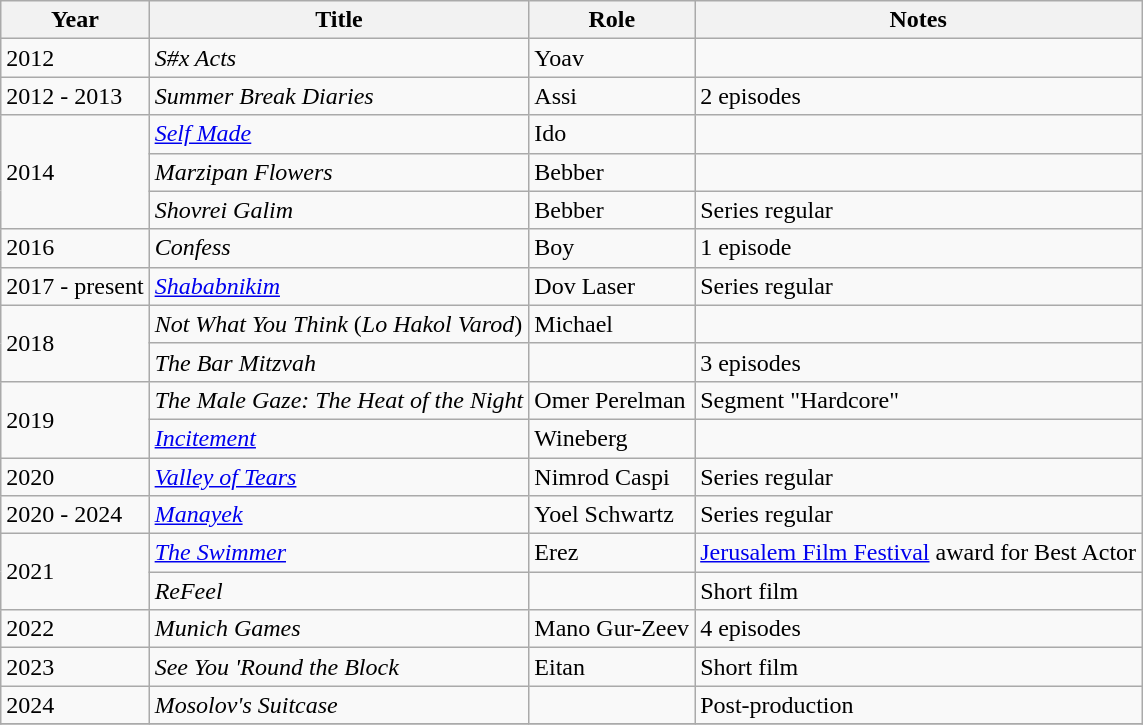<table class="wikitable sortable">
<tr>
<th>Year</th>
<th>Title</th>
<th>Role</th>
<th>Notes</th>
</tr>
<tr>
<td>2012</td>
<td><em>S#x Acts</em></td>
<td>Yoav</td>
<td></td>
</tr>
<tr>
<td>2012 - 2013</td>
<td><em>Summer Break Diaries</em></td>
<td>Assi</td>
<td>2 episodes</td>
</tr>
<tr>
<td rowspan=3>2014</td>
<td><em><a href='#'>Self Made</a></em></td>
<td>Ido</td>
<td></td>
</tr>
<tr>
<td><em>Marzipan Flowers</em></td>
<td>Bebber</td>
<td></td>
</tr>
<tr>
<td><em>Shovrei Galim</em></td>
<td>Bebber</td>
<td>Series regular</td>
</tr>
<tr>
<td>2016</td>
<td><em>Confess</em></td>
<td>Boy</td>
<td>1 episode</td>
</tr>
<tr>
<td>2017 - present</td>
<td><em><a href='#'>Shababnikim</a></em></td>
<td>Dov Laser</td>
<td>Series regular</td>
</tr>
<tr>
<td rowspan=2>2018</td>
<td><em>Not What You Think</em> (<em>Lo Hakol Varod</em>)</td>
<td>Michael</td>
<td></td>
</tr>
<tr>
<td><em>The Bar Mitzvah</em></td>
<td></td>
<td>3 episodes</td>
</tr>
<tr>
<td rowspan=2>2019</td>
<td><em>The Male Gaze: The Heat of the Night</em></td>
<td>Omer Perelman</td>
<td>Segment "Hardcore"</td>
</tr>
<tr>
<td><em><a href='#'>Incitement</a></em></td>
<td>Wineberg</td>
<td></td>
</tr>
<tr>
<td>2020</td>
<td><em><a href='#'>Valley of Tears</a></em></td>
<td>Nimrod Caspi</td>
<td>Series regular</td>
</tr>
<tr>
<td>2020 - 2024</td>
<td><em><a href='#'>Manayek</a></em></td>
<td>Yoel Schwartz</td>
<td>Series regular</td>
</tr>
<tr>
<td rowspan=2>2021</td>
<td><em><a href='#'>The Swimmer</a></em></td>
<td>Erez</td>
<td><a href='#'>Jerusalem Film Festival</a> award for Best Actor</td>
</tr>
<tr>
<td><em>ReFeel</em></td>
<td></td>
<td>Short film</td>
</tr>
<tr>
<td>2022</td>
<td><em>Munich Games</em></td>
<td>Mano Gur-Zeev</td>
<td>4 episodes</td>
</tr>
<tr>
<td>2023</td>
<td><em>See You 'Round the Block</em></td>
<td>Eitan</td>
<td>Short film</td>
</tr>
<tr>
<td>2024</td>
<td><em>Mosolov's Suitcase</em></td>
<td></td>
<td>Post-production</td>
</tr>
<tr>
</tr>
</table>
